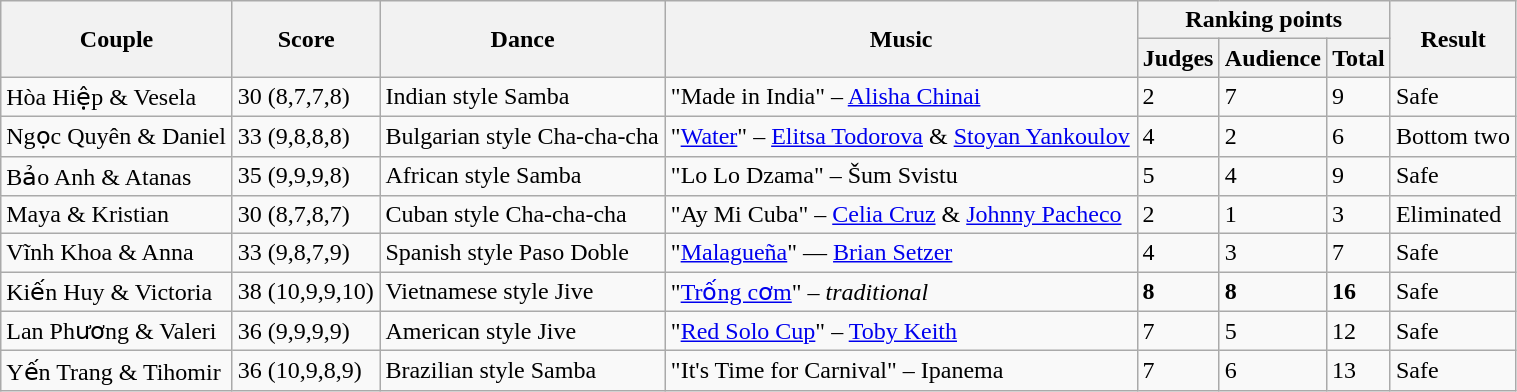<table class="wikitable" style="width:80%;">
<tr>
<th rowspan=2>Couple</th>
<th rowspan=2>Score</th>
<th rowspan=2>Dance</th>
<th rowspan=2>Music</th>
<th colspan=3>Ranking points</th>
<th rowspan=2>Result</th>
</tr>
<tr>
<th>Judges</th>
<th>Audience</th>
<th>Total</th>
</tr>
<tr>
<td>Hòa Hiệp & Vesela</td>
<td>30 (8,7,7,8)</td>
<td>Indian style Samba</td>
<td>"Made in India" – <a href='#'>Alisha Chinai</a></td>
<td>2</td>
<td>7</td>
<td>9</td>
<td>Safe</td>
</tr>
<tr>
<td>Ngọc Quyên & Daniel</td>
<td>33 (9,8,8,8)</td>
<td>Bulgarian style Cha-cha-cha</td>
<td>"<a href='#'>Water</a>" –  <a href='#'>Elitsa Todorova</a> & <a href='#'>Stoyan Yankoulov</a></td>
<td>4</td>
<td>2</td>
<td>6</td>
<td>Bottom two</td>
</tr>
<tr>
<td>Bảo Anh & Atanas</td>
<td>35 (9,9,9,8)</td>
<td>African style Samba</td>
<td>"Lo Lo Dzama" – Šum Svistu</td>
<td>5</td>
<td>4</td>
<td>9</td>
<td>Safe</td>
</tr>
<tr>
<td>Maya & Kristian</td>
<td>30 (8,7,8,7)</td>
<td>Cuban style Cha-cha-cha</td>
<td>"Ay Mi Cuba" – <a href='#'>Celia Cruz</a> & <a href='#'>Johnny Pacheco</a></td>
<td>2</td>
<td>1</td>
<td>3</td>
<td>Eliminated</td>
</tr>
<tr>
<td>Vĩnh Khoa & Anna</td>
<td>33 (9,8,7,9)</td>
<td>Spanish style Paso Doble</td>
<td>"<a href='#'>Malagueña</a>" — <a href='#'>Brian Setzer</a></td>
<td>4</td>
<td>3</td>
<td>7</td>
<td>Safe</td>
</tr>
<tr>
<td>Kiến Huy & Victoria</td>
<td>38 (10,9,9,10)</td>
<td>Vietnamese style Jive</td>
<td>"<a href='#'>Trống cơm</a>" – <em>traditional</em></td>
<td><strong>8</strong></td>
<td><strong>8</strong></td>
<td><strong>16</strong></td>
<td>Safe</td>
</tr>
<tr>
<td>Lan Phương & Valeri</td>
<td>36 (9,9,9,9)</td>
<td>American style Jive</td>
<td>"<a href='#'>Red Solo Cup</a>" – <a href='#'>Toby Keith</a></td>
<td>7</td>
<td>5</td>
<td>12</td>
<td>Safe</td>
</tr>
<tr>
<td>Yến Trang & Tihomir</td>
<td>36 (10,9,8,9)</td>
<td>Brazilian style Samba</td>
<td>"It's Time for Carnival" – Ipanema</td>
<td>7</td>
<td>6</td>
<td>13</td>
<td>Safe</td>
</tr>
</table>
